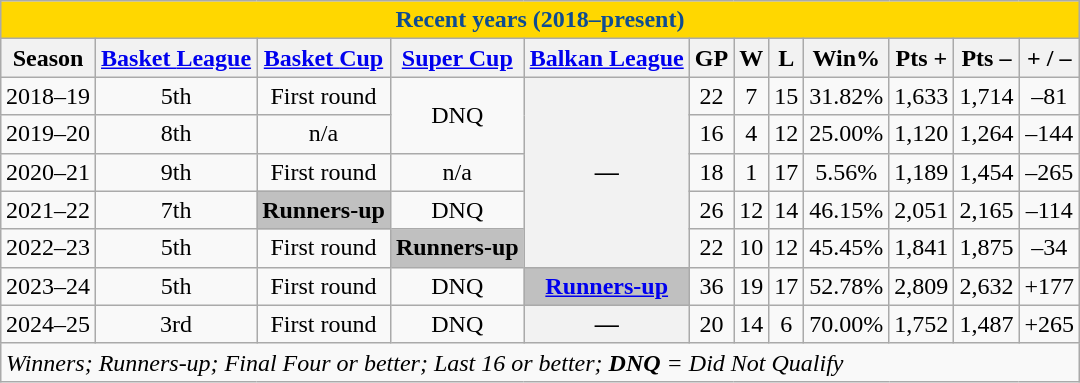<table class="wikitable" style="margin:auto; text-align: center">
<tr>
<th colspan="12" style="color:#0E4C92; background:gold;">Recent years (2018–present)</th>
</tr>
<tr>
<th>Season</th>
<th><a href='#'>Basket <strong>League</strong></a></th>
<th><a href='#'>Basket <strong>Cup</strong></a></th>
<th><a href='#'><strong>Super Cup</strong></a></th>
<th><a href='#'>Balkan League</a></th>
<th>GP</th>
<th>W</th>
<th>L</th>
<th>Win%</th>
<th>Pts +</th>
<th>Pts –</th>
<th>+ / –</th>
</tr>
<tr>
<td>2018–19</td>
<td>5th</td>
<td>First round</td>
<td rowspan="2">DNQ</td>
<th rowspan="5">—</th>
<td>22</td>
<td>7</td>
<td>15</td>
<td>31.82%</td>
<td>1,633</td>
<td>1,714</td>
<td>–81</td>
</tr>
<tr>
<td>2019–20</td>
<td>8th</td>
<td>n/a<small></small></td>
<td>16</td>
<td>4</td>
<td>12</td>
<td>25.00%</td>
<td>1,120</td>
<td>1,264</td>
<td>–144</td>
</tr>
<tr>
<td>2020–21</td>
<td>9th</td>
<td>First round</td>
<td>n/a<small></small></td>
<td>18</td>
<td>1</td>
<td>17</td>
<td>5.56%</td>
<td>1,189</td>
<td>1,454</td>
<td>–265</td>
</tr>
<tr>
<td>2021–22</td>
<td>7th</td>
<td style="background:silver";><strong>Runners-up</strong></td>
<td>DNQ</td>
<td>26</td>
<td>12</td>
<td>14</td>
<td>46.15%</td>
<td>2,051</td>
<td>2,165</td>
<td>–114</td>
</tr>
<tr>
<td>2022–23</td>
<td>5th</td>
<td>First round</td>
<td style="background:silver";><strong>Runners-up</strong></td>
<td>22</td>
<td>10</td>
<td>12</td>
<td>45.45%</td>
<td>1,841</td>
<td>1,875</td>
<td>–34</td>
</tr>
<tr>
<td>2023–24</td>
<td>5th</td>
<td>First round</td>
<td>DNQ</td>
<td style="background:silver";><strong><a href='#'>Runners-up</a></strong></td>
<td>36</td>
<td>19</td>
<td>17</td>
<td>52.78%</td>
<td>2,809</td>
<td>2,632</td>
<td>+177</td>
</tr>
<tr>
<td>2024–25</td>
<td>3rd</td>
<td>First round</td>
<td>DNQ</td>
<th><strong>—</strong></th>
<td>20</td>
<td>14</td>
<td>6</td>
<td>70.00%</td>
<td>1,752</td>
<td>1,487</td>
<td>+265</td>
</tr>
<tr>
<td style="text-align:left;" colspan="12"><em> Winners;  Runners-up;  Final Four or better;  Last 16 or better; <strong>DNQ</strong> = Did Not Qualify</em></td>
</tr>
</table>
